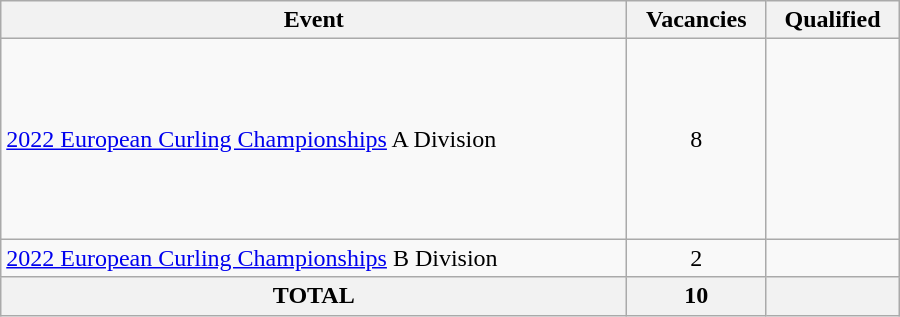<table class="wikitable" style="width:600px;">
<tr>
<th>Event</th>
<th>Vacancies</th>
<th>Qualified</th>
</tr>
<tr>
<td><a href='#'>2022 European Curling Championships</a> A Division</td>
<td align=center>8</td>
<td><br><br><br><br><br><br><br></td>
</tr>
<tr>
<td><a href='#'>2022 European Curling Championships</a> B Division</td>
<td align=center>2</td>
<td><br></td>
</tr>
<tr>
<th>TOTAL</th>
<th>10</th>
<th></th>
</tr>
</table>
